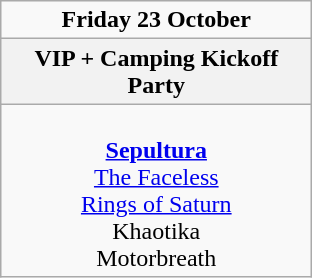<table class="wikitable">
<tr>
<td style="text-align:center;"><strong>Friday 23 October</strong></td>
</tr>
<tr>
<th>VIP + Camping Kickoff Party</th>
</tr>
<tr>
<td style="text-align:center; vertical-align:top; width:200px;"><br><strong><a href='#'>Sepultura</a></strong><br>
<a href='#'>The Faceless</a><br>
<a href='#'>Rings of Saturn</a><br>
Khaotika<br>
Motorbreath<br></td>
</tr>
</table>
